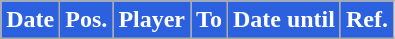<table class="wikitable plainrowheaders sortable">
<tr>
<th style="background:#2B60DE; color:#fff;">Date</th>
<th style="background:#2B60DE; color:#fff;">Pos.</th>
<th style="background:#2B60DE; color:#fff;">Player</th>
<th style="background:#2B60DE; color:#fff;">To</th>
<th style="background:#2B60DE; color:#fff;">Date until</th>
<th style="background:#2B60DE; color:#fff;">Ref.</th>
</tr>
</table>
